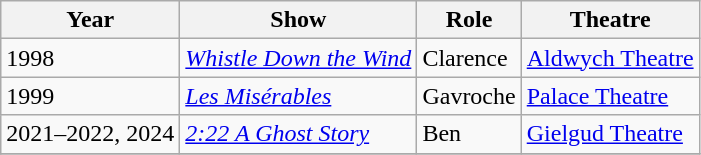<table class="wikitable">
<tr>
<th>Year</th>
<th>Show</th>
<th>Role</th>
<th>Theatre</th>
</tr>
<tr>
<td>1998</td>
<td><em><a href='#'>Whistle Down the Wind</a></em></td>
<td>Clarence</td>
<td><a href='#'>Aldwych Theatre</a></td>
</tr>
<tr>
<td>1999</td>
<td><em><a href='#'>Les Misérables</a></em></td>
<td>Gavroche</td>
<td><a href='#'>Palace Theatre</a></td>
</tr>
<tr>
<td>2021–2022, 2024</td>
<td><em><a href='#'>2:22 A Ghost Story</a></em></td>
<td>Ben</td>
<td><a href='#'>Gielgud Theatre</a></td>
</tr>
<tr>
</tr>
</table>
